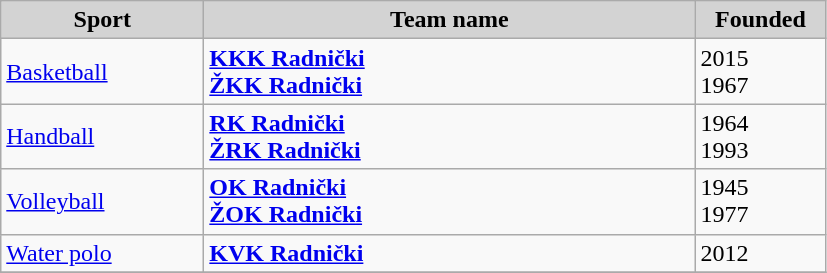<table class="wikitable" style="text-align:left">
<tr>
<th style="background:lightgrey;width:8em">Sport</th>
<th style="background:lightgrey;width:20em">Team name</th>
<th style="background:lightgrey;width:5em">Founded</th>
</tr>
<tr>
<td><a href='#'>Basketball</a></td>
<td><strong><a href='#'>KKK Radnički</a></strong><br><strong><a href='#'>ŽKK Radnički</a></strong></td>
<td>2015<br>1967</td>
</tr>
<tr>
<td><a href='#'>Handball</a></td>
<td><strong><a href='#'>RK Radnički</a></strong><br><strong><a href='#'>ŽRK Radnički</a></strong></td>
<td>1964<br>1993</td>
</tr>
<tr>
<td><a href='#'>Volleyball</a></td>
<td><strong><a href='#'>OK Radnički</a></strong><br><strong><a href='#'>ŽOK Radnički</a></strong></td>
<td>1945<br>1977</td>
</tr>
<tr>
<td><a href='#'>Water polo</a></td>
<td><strong><a href='#'>KVK Radnički</a></strong></td>
<td>2012</td>
</tr>
<tr>
</tr>
</table>
